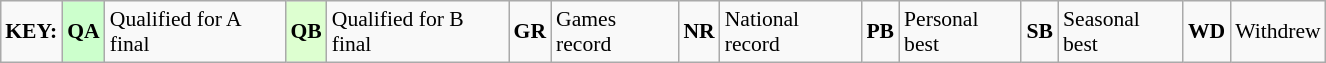<table class="wikitable" width="70%" style="margin:0.5em auto; font-size:90%;position:relative;">
<tr>
<td><strong>KEY:</strong></td>
<td bgcolor="ccffcc" align="center"><strong>QA</strong></td>
<td>Qualified for A final</td>
<td bgcolor="ddffd" align="center"><strong>QB</strong></td>
<td>Qualified for B final</td>
<td align="center"><strong>GR</strong></td>
<td>Games record</td>
<td align="center"><strong>NR</strong></td>
<td>National record</td>
<td align="center"><strong>PB</strong></td>
<td>Personal best</td>
<td align="center"><strong>SB</strong></td>
<td>Seasonal best</td>
<td><strong>WD</strong></td>
<td>Withdrew</td>
</tr>
</table>
